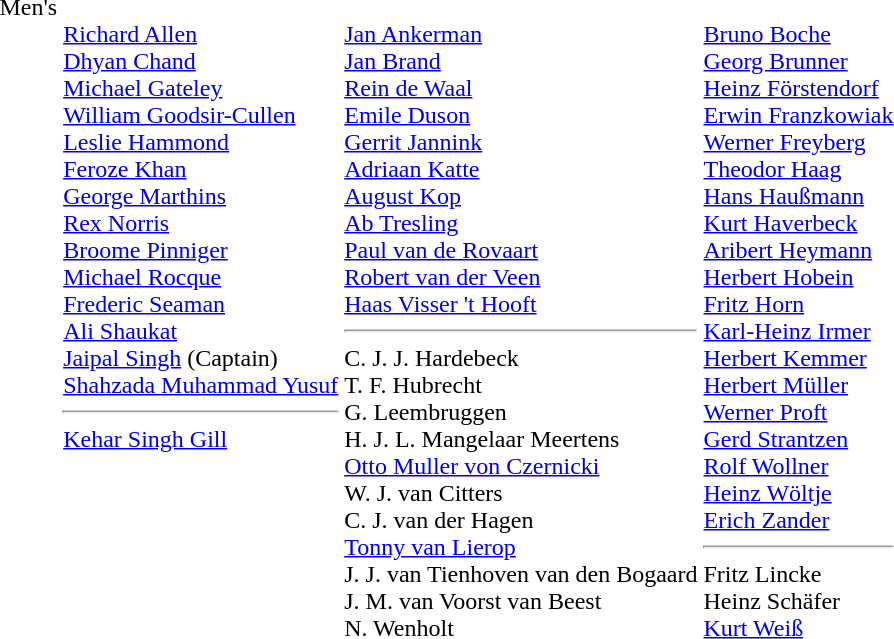<table>
<tr valign="top">
<td>Men's</td>
<td><br><a href='#'>Richard Allen</a><br> <a href='#'>Dhyan Chand</a><br> <a href='#'>Michael Gateley</a><br> <a href='#'>William Goodsir-Cullen</a><br> <a href='#'>Leslie Hammond</a><br> <a href='#'>Feroze Khan</a><br> <a href='#'>George Marthins</a><br> <a href='#'>Rex Norris</a><br> <a href='#'>Broome Pinniger</a><br> <a href='#'>Michael Rocque</a><br> <a href='#'>Frederic Seaman</a><br> <a href='#'>Ali Shaukat</a><br> <a href='#'>Jaipal Singh</a> (Captain)<br> <a href='#'>Shahzada Muhammad Yusuf</a><hr> <a href='#'>Kehar Singh Gill</a></td>
<td><br><a href='#'>Jan Ankerman</a><br> <a href='#'>Jan Brand</a><br> <a href='#'>Rein de Waal</a><br> <a href='#'>Emile Duson</a><br> <a href='#'>Gerrit Jannink</a><br> <a href='#'>Adriaan Katte</a><br> <a href='#'>August Kop</a><br> <a href='#'>Ab Tresling</a><br> <a href='#'>Paul van de Rovaart</a><br> <a href='#'>Robert van der Veen</a><br> <a href='#'>Haas Visser 't Hooft</a><hr> C. J. J. Hardebeck<br> T. F. Hubrecht<br> G. Leembruggen<br> H. J. L. Mangelaar Meertens<br> <a href='#'>Otto Muller von Czernicki</a><br> W. J. van Citters<br> C. J. van der Hagen<br> <a href='#'>Tonny van Lierop</a><br> J. J. van Tienhoven van den Bogaard<br> J. M. van Voorst van Beest<br> N. Wenholt</td>
<td><br><a href='#'>Bruno Boche</a><br> <a href='#'>Georg Brunner</a><br> <a href='#'>Heinz Förstendorf</a><br> <a href='#'>Erwin Franzkowiak</a><br> <a href='#'>Werner Freyberg</a><br> <a href='#'>Theodor Haag</a><br> <a href='#'>Hans Haußmann</a><br> <a href='#'>Kurt Haverbeck</a><br> <a href='#'>Aribert Heymann</a><br> <a href='#'>Herbert Hobein</a><br> <a href='#'>Fritz Horn</a><br> <a href='#'>Karl-Heinz Irmer</a><br> <a href='#'>Herbert Kemmer</a><br> <a href='#'>Herbert Müller</a><br> <a href='#'>Werner Proft</a><br> <a href='#'>Gerd Strantzen</a><br> <a href='#'>Rolf Wollner</a><br> <a href='#'>Heinz Wöltje</a><br> <a href='#'>Erich Zander</a><hr> Fritz Lincke<br> Heinz Schäfer<br> <a href='#'>Kurt Weiß</a></td>
</tr>
</table>
